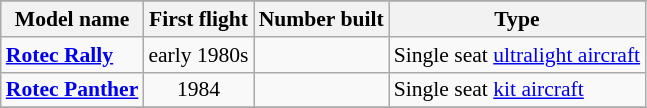<table class="wikitable" align=center style="font-size:90%;">
<tr>
</tr>
<tr style="background:#efefef;">
<th>Model name</th>
<th>First flight</th>
<th>Number built</th>
<th>Type</th>
</tr>
<tr>
<td align=left><strong><a href='#'>Rotec Rally</a></strong></td>
<td align=center>early 1980s</td>
<td align=center></td>
<td align=left>Single seat <a href='#'>ultralight aircraft</a></td>
</tr>
<tr>
<td align=left><strong><a href='#'>Rotec Panther</a></strong></td>
<td align=center>1984</td>
<td align=center></td>
<td align=left>Single seat <a href='#'>kit aircraft</a></td>
</tr>
<tr>
</tr>
</table>
